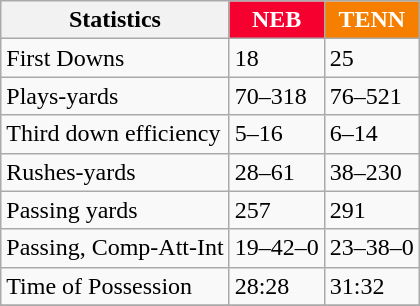<table class="wikitable">
<tr>
<th>Statistics</th>
<th style="background:#f5002f; color:#ffffff">NEB</th>
<th style="background:#f77f00; color:#ffffff">TENN</th>
</tr>
<tr>
<td>First Downs</td>
<td>18</td>
<td>25</td>
</tr>
<tr>
<td>Plays-yards</td>
<td>70–318</td>
<td>76–521</td>
</tr>
<tr>
<td>Third down efficiency</td>
<td>5–16</td>
<td>6–14</td>
</tr>
<tr>
<td>Rushes-yards</td>
<td>28–61</td>
<td>38–230</td>
</tr>
<tr>
<td>Passing yards</td>
<td>257</td>
<td>291</td>
</tr>
<tr>
<td>Passing, Comp-Att-Int</td>
<td>19–42–0</td>
<td>23–38–0</td>
</tr>
<tr>
<td>Time of Possession</td>
<td>28:28</td>
<td>31:32</td>
</tr>
<tr>
</tr>
</table>
